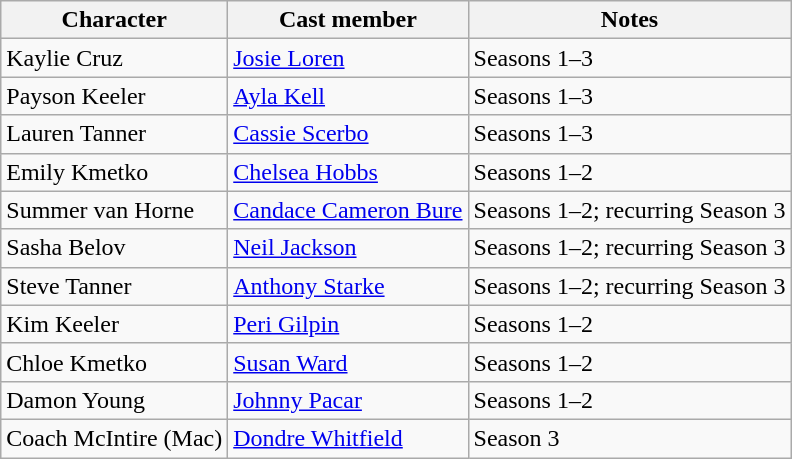<table class="wikitable">
<tr>
<th>Character</th>
<th>Cast member</th>
<th>Notes</th>
</tr>
<tr>
<td>Kaylie Cruz</td>
<td><a href='#'>Josie Loren</a></td>
<td>Seasons 1–3</td>
</tr>
<tr>
<td>Payson Keeler</td>
<td><a href='#'>Ayla Kell</a></td>
<td>Seasons 1–3</td>
</tr>
<tr>
<td>Lauren Tanner</td>
<td><a href='#'>Cassie Scerbo</a></td>
<td>Seasons 1–3</td>
</tr>
<tr>
<td>Emily Kmetko</td>
<td><a href='#'>Chelsea Hobbs</a></td>
<td>Seasons 1–2</td>
</tr>
<tr>
<td>Summer van Horne</td>
<td><a href='#'>Candace Cameron Bure</a></td>
<td>Seasons 1–2; recurring Season 3</td>
</tr>
<tr>
<td>Sasha Belov</td>
<td><a href='#'>Neil Jackson</a></td>
<td>Seasons 1–2; recurring Season 3</td>
</tr>
<tr>
<td>Steve Tanner</td>
<td><a href='#'>Anthony Starke</a></td>
<td>Seasons 1–2; recurring Season 3</td>
</tr>
<tr>
<td>Kim Keeler</td>
<td><a href='#'>Peri Gilpin</a></td>
<td>Seasons 1–2</td>
</tr>
<tr>
<td>Chloe Kmetko</td>
<td><a href='#'>Susan Ward</a></td>
<td>Seasons 1–2</td>
</tr>
<tr>
<td>Damon Young</td>
<td><a href='#'>Johnny Pacar</a></td>
<td>Seasons 1–2</td>
</tr>
<tr>
<td>Coach McIntire (Mac)</td>
<td><a href='#'>Dondre Whitfield</a></td>
<td>Season 3</td>
</tr>
</table>
